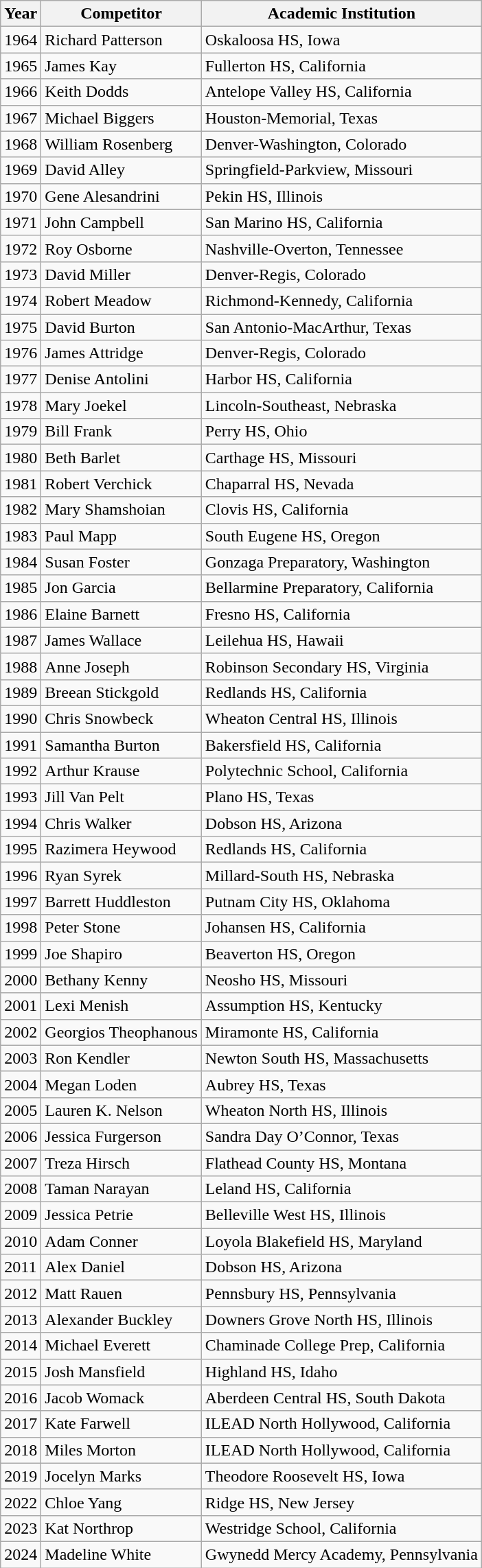<table class="wikitable">
<tr>
<th>Year</th>
<th>Competitor</th>
<th>Academic Institution</th>
</tr>
<tr>
<td>1964</td>
<td>Richard Patterson</td>
<td>Oskaloosa HS, Iowa</td>
</tr>
<tr>
<td>1965</td>
<td>James Kay</td>
<td>Fullerton HS, California</td>
</tr>
<tr>
<td>1966</td>
<td>Keith Dodds</td>
<td>Antelope Valley HS, California</td>
</tr>
<tr>
<td>1967</td>
<td>Michael Biggers</td>
<td>Houston-Memorial, Texas</td>
</tr>
<tr>
<td>1968</td>
<td>William Rosenberg</td>
<td>Denver-Washington, Colorado</td>
</tr>
<tr>
<td>1969</td>
<td>David Alley</td>
<td>Springfield-Parkview, Missouri</td>
</tr>
<tr>
<td>1970</td>
<td>Gene Alesandrini</td>
<td>Pekin HS, Illinois</td>
</tr>
<tr>
<td>1971</td>
<td>John Campbell</td>
<td>San Marino HS, California</td>
</tr>
<tr>
<td>1972</td>
<td>Roy Osborne</td>
<td>Nashville-Overton, Tennessee</td>
</tr>
<tr>
<td>1973</td>
<td>David Miller</td>
<td>Denver-Regis, Colorado</td>
</tr>
<tr>
<td>1974</td>
<td>Robert Meadow</td>
<td>Richmond-Kennedy, California</td>
</tr>
<tr>
<td>1975</td>
<td>David Burton</td>
<td>San Antonio-MacArthur, Texas</td>
</tr>
<tr>
<td>1976</td>
<td>James Attridge</td>
<td>Denver-Regis, Colorado</td>
</tr>
<tr>
<td>1977</td>
<td>Denise Antolini</td>
<td>Harbor HS, California</td>
</tr>
<tr>
<td>1978</td>
<td>Mary Joekel</td>
<td>Lincoln-Southeast, Nebraska</td>
</tr>
<tr>
<td>1979</td>
<td>Bill Frank</td>
<td>Perry HS, Ohio</td>
</tr>
<tr>
<td>1980</td>
<td>Beth Barlet</td>
<td>Carthage HS, Missouri</td>
</tr>
<tr>
<td>1981</td>
<td>Robert Verchick</td>
<td>Chaparral HS, Nevada</td>
</tr>
<tr>
<td>1982</td>
<td>Mary Shamshoian</td>
<td>Clovis HS, California</td>
</tr>
<tr>
<td>1983</td>
<td>Paul Mapp</td>
<td>South Eugene HS, Oregon</td>
</tr>
<tr>
<td>1984</td>
<td>Susan Foster</td>
<td>Gonzaga Preparatory, Washington</td>
</tr>
<tr>
<td>1985</td>
<td>Jon Garcia</td>
<td>Bellarmine Preparatory, California</td>
</tr>
<tr>
<td>1986</td>
<td>Elaine Barnett</td>
<td>Fresno HS, California</td>
</tr>
<tr>
<td>1987</td>
<td>James Wallace</td>
<td>Leilehua HS, Hawaii</td>
</tr>
<tr>
<td>1988</td>
<td>Anne Joseph</td>
<td>Robinson Secondary HS, Virginia</td>
</tr>
<tr>
<td>1989</td>
<td>Breean Stickgold</td>
<td>Redlands HS, California</td>
</tr>
<tr>
<td>1990</td>
<td>Chris Snowbeck</td>
<td>Wheaton Central HS, Illinois</td>
</tr>
<tr>
<td>1991</td>
<td>Samantha Burton</td>
<td>Bakersfield HS, California</td>
</tr>
<tr>
<td>1992</td>
<td>Arthur Krause</td>
<td>Polytechnic School, California</td>
</tr>
<tr>
<td>1993</td>
<td>Jill Van Pelt</td>
<td>Plano HS, Texas</td>
</tr>
<tr>
<td>1994</td>
<td>Chris Walker</td>
<td>Dobson HS, Arizona</td>
</tr>
<tr>
<td>1995</td>
<td>Razimera Heywood</td>
<td>Redlands HS, California</td>
</tr>
<tr>
<td>1996</td>
<td>Ryan Syrek</td>
<td>Millard-South HS, Nebraska</td>
</tr>
<tr>
<td>1997</td>
<td>Barrett Huddleston</td>
<td>Putnam City HS, Oklahoma</td>
</tr>
<tr>
<td>1998</td>
<td>Peter Stone</td>
<td>Johansen HS, California</td>
</tr>
<tr>
<td>1999</td>
<td>Joe Shapiro</td>
<td>Beaverton HS, Oregon</td>
</tr>
<tr>
<td>2000</td>
<td>Bethany Kenny</td>
<td>Neosho HS, Missouri</td>
</tr>
<tr>
<td>2001</td>
<td>Lexi Menish</td>
<td>Assumption HS, Kentucky</td>
</tr>
<tr>
<td>2002</td>
<td>Georgios Theophanous</td>
<td>Miramonte HS, California</td>
</tr>
<tr>
<td>2003</td>
<td>Ron Kendler</td>
<td>Newton South HS, Massachusetts</td>
</tr>
<tr>
<td>2004</td>
<td>Megan Loden</td>
<td>Aubrey HS, Texas</td>
</tr>
<tr>
<td>2005</td>
<td>Lauren K. Nelson</td>
<td>Wheaton North HS, Illinois</td>
</tr>
<tr>
<td>2006</td>
<td>Jessica Furgerson</td>
<td>Sandra Day O’Connor, Texas</td>
</tr>
<tr>
<td>2007</td>
<td>Treza Hirsch</td>
<td>Flathead County HS, Montana</td>
</tr>
<tr>
<td>2008</td>
<td>Taman Narayan</td>
<td>Leland HS, California</td>
</tr>
<tr>
<td>2009</td>
<td>Jessica Petrie</td>
<td>Belleville West HS, Illinois</td>
</tr>
<tr>
<td>2010</td>
<td>Adam Conner</td>
<td>Loyola Blakefield HS, Maryland</td>
</tr>
<tr>
<td>2011</td>
<td>Alex Daniel</td>
<td>Dobson HS, Arizona</td>
</tr>
<tr>
<td>2012</td>
<td>Matt Rauen</td>
<td>Pennsbury HS, Pennsylvania</td>
</tr>
<tr>
<td>2013</td>
<td>Alexander Buckley</td>
<td>Downers Grove North HS, Illinois</td>
</tr>
<tr>
<td>2014</td>
<td>Michael Everett</td>
<td>Chaminade College Prep, California</td>
</tr>
<tr>
<td>2015</td>
<td>Josh Mansfield</td>
<td>Highland HS, Idaho</td>
</tr>
<tr>
<td>2016</td>
<td>Jacob Womack</td>
<td>Aberdeen Central HS, South Dakota</td>
</tr>
<tr>
<td>2017</td>
<td>Kate Farwell</td>
<td>ILEAD North Hollywood, California</td>
</tr>
<tr>
<td>2018</td>
<td>Miles Morton</td>
<td>ILEAD North Hollywood, California</td>
</tr>
<tr>
<td>2019</td>
<td>Jocelyn Marks</td>
<td>Theodore Roosevelt HS, Iowa</td>
</tr>
<tr>
<td>2022</td>
<td>Chloe Yang</td>
<td>Ridge HS, New Jersey</td>
</tr>
<tr>
<td>2023</td>
<td>Kat Northrop</td>
<td>Westridge School, California</td>
</tr>
<tr>
<td>2024</td>
<td>Madeline White</td>
<td>Gwynedd Mercy Academy, Pennsylvania</td>
</tr>
</table>
